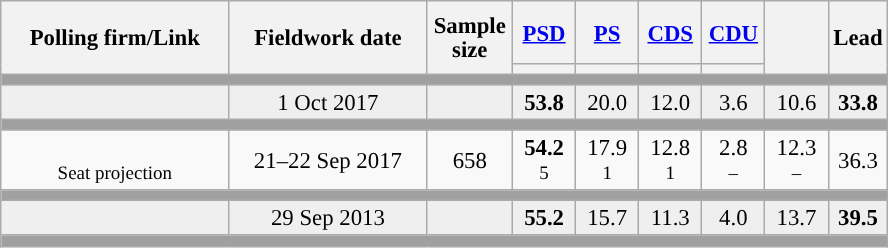<table class="wikitable collapsible sortable" style="text-align:center; font-size:95%; line-height:16px;">
<tr style="height:42px;">
<th style="width:145px;" rowspan="2">Polling firm/Link</th>
<th style="width:125px;" rowspan="2">Fieldwork date</th>
<th class="unsortable" style="width:50px;" rowspan="2">Sample size</th>
<th class="unsortable" style="width:35px;"><a href='#'>PSD</a></th>
<th class="unsortable" style="width:35px;"><a href='#'>PS</a></th>
<th class="unsortable" style="width:35px;"><a href='#'>CDS</a></th>
<th class="unsortable" style="width:35px;"><a href='#'>CDU</a></th>
<th class="unsortable" style="width:35px;" rowspan="2"></th>
<th class="unsortable" style="width:30px;" rowspan="2">Lead</th>
</tr>
<tr>
<th class="unsortable" style="color:inherit;background:"></th>
<th class="unsortable" style="color:inherit;background:"></th>
<th class="unsortable" style="color:inherit;background:"></th>
<th class="unsortable" style="color:inherit;background:"></th>
</tr>
<tr>
<td colspan="9" style="background:#A0A0A0"></td>
</tr>
<tr style="background:#EFEFEF;">
<td><strong></strong></td>
<td data-sort-value="2019-10-06">1 Oct 2017</td>
<td></td>
<td><strong>53.8</strong><br></td>
<td>20.0<br></td>
<td>12.0<br></td>
<td>3.6<br></td>
<td>10.6</td>
<td style="background:"><strong>33.8</strong></td>
</tr>
<tr>
<td colspan="9" style="background:#A0A0A0"></td>
</tr>
<tr>
<td align="center"><br><small>Seat projection</small></td>
<td align="center">21–22 Sep 2017</td>
<td>658</td>
<td align="center" ><strong>54.2</strong><br><small>5</small></td>
<td align="center">17.9<br><small>1</small></td>
<td align="center">12.8<br><small>1</small></td>
<td align="center">2.8<br><small>–</small></td>
<td align="center">12.3<br><small>–</small></td>
<td style="background:">36.3</td>
</tr>
<tr>
<td colspan="9" style="background:#A0A0A0"></td>
</tr>
<tr style="background:#EFEFEF;">
<td><strong></strong></td>
<td data-sort-value="2019-10-06">29 Sep 2013</td>
<td></td>
<td><strong>55.2</strong><br></td>
<td>15.7<br></td>
<td>11.3<br></td>
<td>4.0<br></td>
<td>13.7</td>
<td style="background:"><strong>39.5</strong></td>
</tr>
<tr>
<td colspan="9" style="background:#A0A0A0"></td>
</tr>
</table>
